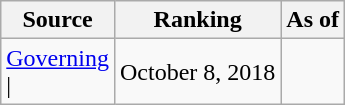<table class="wikitable" style="text-align:center">
<tr>
<th>Source</th>
<th>Ranking</th>
<th>As of</th>
</tr>
<tr>
<td align=left><a href='#'>Governing</a><br>| </td>
<td>October 8, 2018</td>
</tr>
</table>
